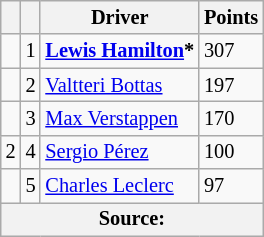<table class="wikitable" style="font-size: 85%;">
<tr>
<th scope="col"></th>
<th scope="col"></th>
<th scope="col">Driver</th>
<th scope="col">Points</th>
</tr>
<tr>
<td align="left"></td>
<td align="center">1</td>
<td> <strong><a href='#'>Lewis Hamilton</a>*</strong></td>
<td align="left">307</td>
</tr>
<tr>
<td align="left"></td>
<td align="center">2</td>
<td> <a href='#'>Valtteri Bottas</a></td>
<td align="left">197</td>
</tr>
<tr>
<td align="left"></td>
<td align="center">3</td>
<td> <a href='#'>Max Verstappen</a></td>
<td align="left">170</td>
</tr>
<tr>
<td align="left"> 2</td>
<td align="center">4</td>
<td> <a href='#'>Sergio Pérez</a></td>
<td align="left">100</td>
</tr>
<tr>
<td align="left"></td>
<td align="center">5</td>
<td> <a href='#'>Charles Leclerc</a></td>
<td align="left">97</td>
</tr>
<tr>
<th colspan=4>Source:</th>
</tr>
</table>
